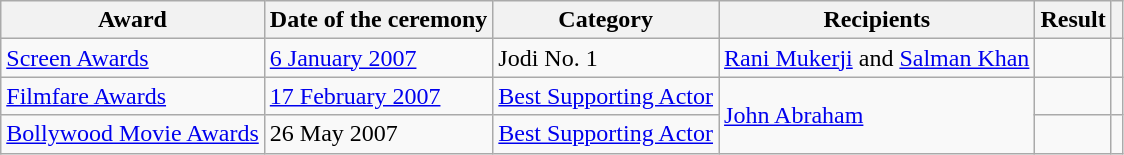<table class="wikitable plainrowheaders sortable">
<tr>
<th scope="col">Award</th>
<th scope="col">Date of the ceremony</th>
<th scope="col">Category</th>
<th scope="col">Recipients</th>
<th scope="col">Result</th>
<th class="unsortable" scope="col"></th>
</tr>
<tr>
<td><a href='#'>Screen Awards</a></td>
<td><a href='#'>6 January 2007</a></td>
<td>Jodi No. 1</td>
<td><a href='#'>Rani Mukerji</a> and <a href='#'>Salman Khan</a></td>
<td></td>
<td></td>
</tr>
<tr>
<td scope="row"><a href='#'>Filmfare Awards</a></td>
<td><a href='#'>17 February 2007</a></td>
<td><a href='#'>Best Supporting Actor</a></td>
<td rowspan="2"><a href='#'>John Abraham</a></td>
<td></td>
<td></td>
</tr>
<tr>
<td><a href='#'>Bollywood Movie Awards</a></td>
<td>26 May 2007</td>
<td><a href='#'>Best Supporting Actor</a></td>
<td></td>
<td></td>
</tr>
</table>
